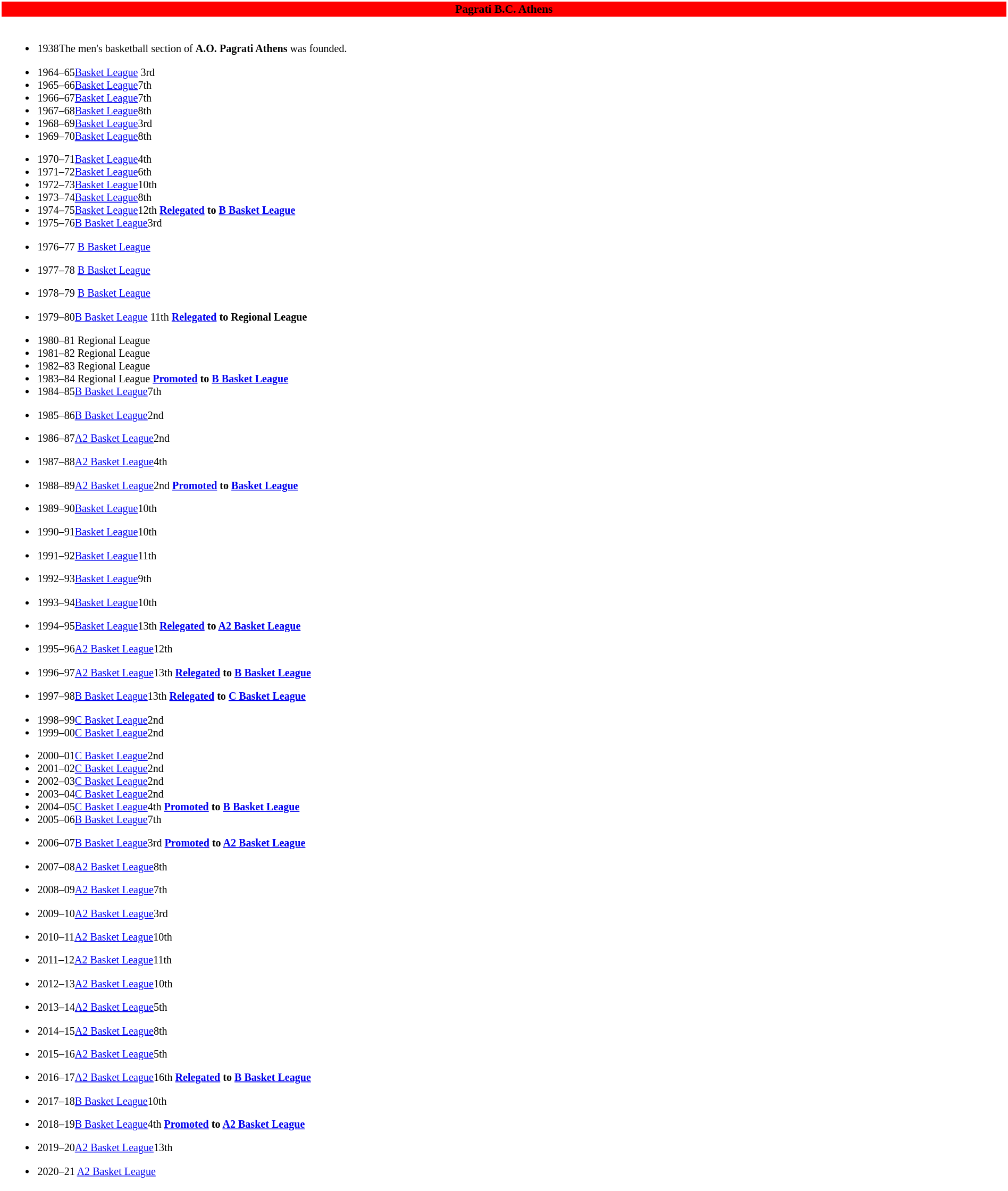<table class="toccolours" style="margin: 0.5em auto; width: 100%; font-size:90%; background:white; text-align: left;">
<tr>
<th colspan="2" align=center bgcolor="red"><span> <strong>Pagrati B.C. Athens</strong></span></th>
</tr>
<tr style="font-size:93%">
<td valign="top"></td>
<td style="width:100%;"><br><ul><li>1938The men's basketball section of <strong>A.O. Pagrati Athens</strong> was founded.</li></ul><ul><li>1964–65<a href='#'>Basket League</a> 3rd</li><li>1965–66<a href='#'>Basket League</a>7th</li><li>1966–67<a href='#'>Basket League</a>7th</li><li>1967–68<a href='#'>Basket League</a>8th</li><li>1968–69<a href='#'>Basket League</a>3rd</li><li>1969–70<a href='#'>Basket League</a>8th</li></ul><ul><li>1970–71<a href='#'>Basket League</a>4th</li><li>1971–72<a href='#'>Basket League</a>6th</li><li>1972–73<a href='#'>Basket League</a>10th</li><li>1973–74<a href='#'>Basket League</a>8th</li><li>1974–75<a href='#'>Basket League</a>12th  <strong><a href='#'>Relegated</a> to <a href='#'>B Basket League</a></strong></li><li>1975–76<a href='#'>B Basket League</a>3rd</li></ul><ul><li>1976–77 <a href='#'>B Basket League</a></li></ul><ul><li>1977–78 <a href='#'>B Basket League</a></li></ul><ul><li>1978–79 <a href='#'>B Basket League</a></li></ul><ul><li>1979–80<a href='#'>B Basket League</a> 11th  <strong><a href='#'>Relegated</a> to Regional League</strong></li></ul><ul><li>1980–81 Regional League</li><li>1981–82 Regional League</li><li>1982–83 Regional League</li><li>1983–84 Regional League  <strong><a href='#'>Promoted</a> to <a href='#'>B Basket League</a></strong></li><li>1984–85<a href='#'>B Basket League</a>7th</li></ul><ul><li>1985–86<a href='#'>B Basket League</a>2nd</li></ul><ul><li>1986–87<a href='#'>A2 Basket League</a>2nd</li></ul><ul><li>1987–88<a href='#'>A2 Basket League</a>4th</li></ul><ul><li>1988–89<a href='#'>A2 Basket League</a>2nd  <strong><a href='#'>Promoted</a> to <a href='#'>Basket League</a></strong></li></ul><ul><li>1989–90<a href='#'>Basket League</a>10th</li></ul><ul><li>1990–91<a href='#'>Basket League</a>10th</li></ul><ul><li>1991–92<a href='#'>Basket League</a>11th</li></ul><ul><li>1992–93<a href='#'>Basket League</a>9th</li></ul><ul><li>1993–94<a href='#'>Basket League</a>10th</li></ul><ul><li>1994–95<a href='#'>Basket League</a>13th  <strong><a href='#'>Relegated</a> to <a href='#'>A2 Basket League</a></strong></li></ul><ul><li>1995–96<a href='#'>A2 Basket League</a>12th</li></ul><ul><li>1996–97<a href='#'>A2 Basket League</a>13th  <strong><a href='#'>Relegated</a> to <a href='#'>B Basket League</a></strong></li></ul><ul><li>1997–98<a href='#'>B Basket League</a>13th  <strong><a href='#'>Relegated</a> to <a href='#'>C Basket League</a></strong></li></ul><ul><li>1998–99<a href='#'>C Basket League</a>2nd</li><li>1999–00<a href='#'>C Basket League</a>2nd</li></ul><ul><li>2000–01<a href='#'>C Basket League</a>2nd</li><li>2001–02<a href='#'>C Basket League</a>2nd</li><li>2002–03<a href='#'>C Basket League</a>2nd</li><li>2003–04<a href='#'>C Basket League</a>2nd</li><li>2004–05<a href='#'>C Basket League</a>4th  <strong><a href='#'>Promoted</a> to <a href='#'>B Basket League</a></strong></li><li>2005–06<a href='#'>B Basket League</a>7th</li></ul><ul><li>2006–07<a href='#'>B Basket League</a>3rd  <strong><a href='#'>Promoted</a> to <a href='#'>A2 Basket League</a></strong></li></ul><ul><li>2007–08<a href='#'>A2 Basket League</a>8th</li></ul><ul><li>2008–09<a href='#'>A2 Basket League</a>7th</li></ul><ul><li>2009–10<a href='#'>A2 Basket League</a>3rd</li></ul><ul><li>2010–11<a href='#'>A2 Basket League</a>10th</li></ul><ul><li>2011–12<a href='#'>A2 Basket League</a>11th</li></ul><ul><li>2012–13<a href='#'>A2 Basket League</a>10th</li></ul><ul><li>2013–14<a href='#'>A2 Basket League</a>5th</li></ul><ul><li>2014–15<a href='#'>A2 Basket League</a>8th</li></ul><ul><li>2015–16<a href='#'>A2 Basket League</a>5th</li></ul><ul><li>2016–17<a href='#'>A2 Basket League</a>16th  <strong><a href='#'>Relegated</a> to <a href='#'>B Basket League</a></strong></li></ul><ul><li>2017–18<a href='#'>B Basket League</a>10th</li></ul><ul><li>2018–19<a href='#'>B Basket League</a>4th  <strong><a href='#'>Promoted</a> to <a href='#'>A2 Basket League</a></strong></li></ul><ul><li>2019–20<a href='#'>A2 Basket League</a>13th</li></ul><ul><li>2020–21 <a href='#'>A2 Basket League</a></li></ul></td>
</tr>
</table>
